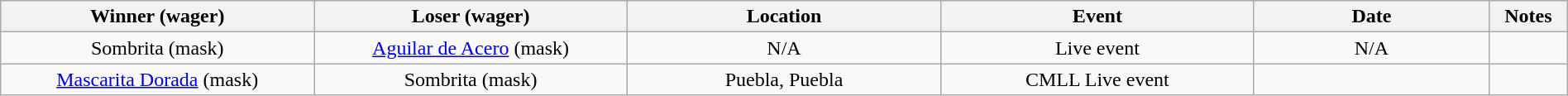<table class="wikitable sortable" width=100%  style="text-align: center">
<tr>
<th width=20% scope="col">Winner (wager)</th>
<th width=20% scope="col">Loser (wager)</th>
<th width=20% scope="col">Location</th>
<th width=20% scope="col">Event</th>
<th width=15% scope="col">Date</th>
<th class="unsortable" width=5% scope="col">Notes</th>
</tr>
<tr>
<td>Sombrita (mask)</td>
<td><a href='#'>Aguilar de Acero</a> (mask)</td>
<td>N/A</td>
<td>Live event</td>
<td>N/A</td>
<td></td>
</tr>
<tr>
<td><a href='#'>Mascarita Dorada</a> (mask)</td>
<td>Sombrita (mask)</td>
<td>Puebla, Puebla</td>
<td>CMLL Live event</td>
<td></td>
<td></td>
</tr>
</table>
